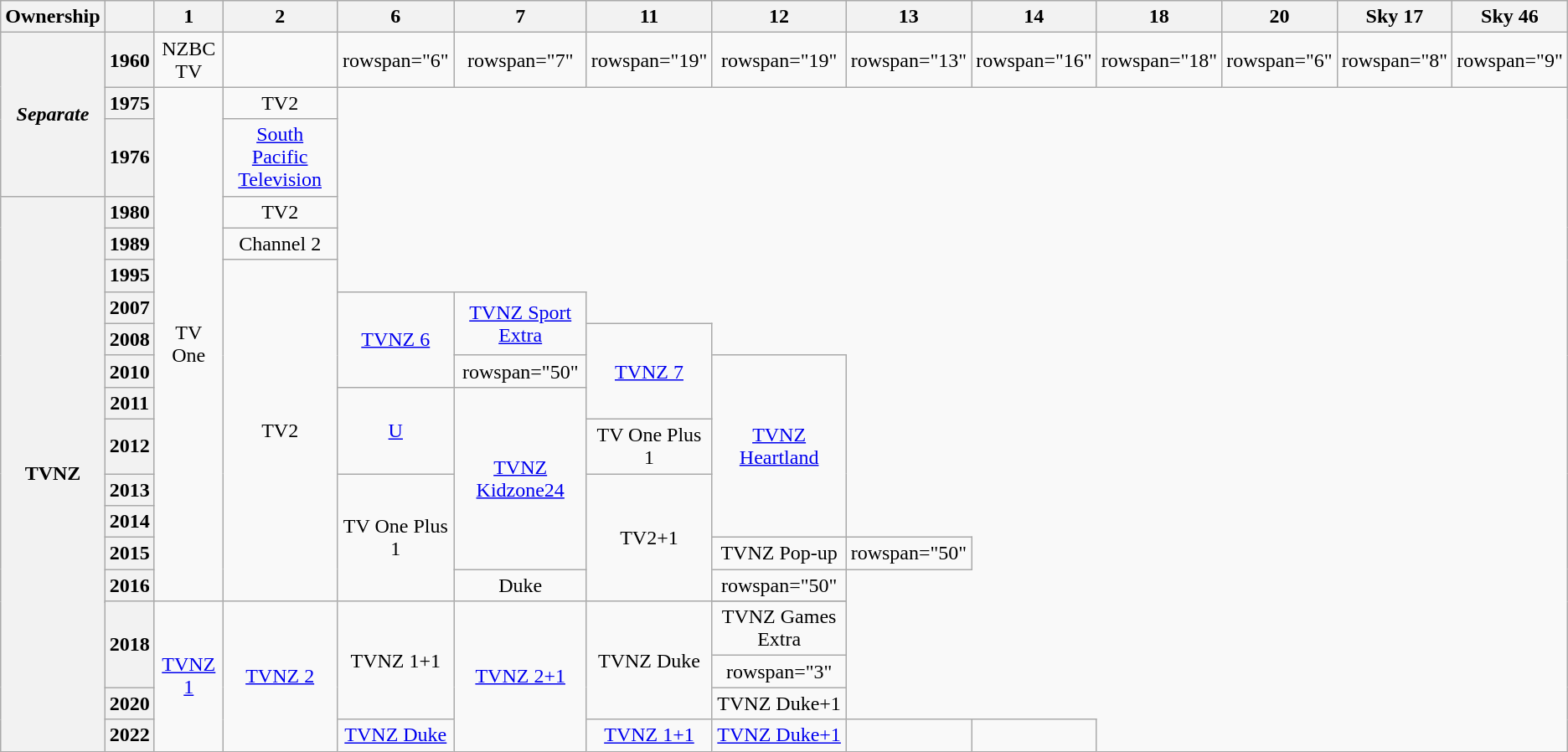<table class="wikitable" style="text-align:center;">
<tr>
<th>Ownership</th>
<th> </th>
<th>1</th>
<th>2</th>
<th>6</th>
<th>7</th>
<th>11</th>
<th>12</th>
<th>13</th>
<th>14</th>
<th>18</th>
<th>20</th>
<th>Sky 17</th>
<th>Sky 46</th>
</tr>
<tr>
<th rowspan=3><em>Separate</em></th>
<th>1960</th>
<td>NZBC TV</td>
<td></td>
<td>rowspan="6" </td>
<td>rowspan="7" </td>
<td>rowspan="19" </td>
<td>rowspan="19" </td>
<td>rowspan="13" </td>
<td>rowspan="16" </td>
<td>rowspan="18" </td>
<td>rowspan="6" </td>
<td>rowspan="8" </td>
<td>rowspan="9" </td>
</tr>
<tr>
<th>1975</th>
<td rowspan="14">TV One</td>
<td>TV2</td>
</tr>
<tr>
<th>1976</th>
<td><a href='#'>South Pacific Television</a></td>
</tr>
<tr>
<th rowspan=50>TVNZ</th>
<th>1980</th>
<td>TV2</td>
</tr>
<tr>
<th>1989</th>
<td>Channel 2</td>
</tr>
<tr>
<th>1995</th>
<td rowspan="10">TV2</td>
</tr>
<tr>
<th>2007</th>
<td rowspan="3"><a href='#'>TVNZ 6</a></td>
<td rowspan="2"><a href='#'>TVNZ Sport Extra</a></td>
</tr>
<tr>
<th>2008</th>
<td rowspan="3"><a href='#'>TVNZ 7</a></td>
</tr>
<tr>
<th>2010</th>
<td>rowspan="50" </td>
<td rowspan="5"><a href='#'>TVNZ Heartland</a></td>
</tr>
<tr>
<th>2011</th>
<td rowspan="2"><a href='#'>U</a></td>
<td rowspan="5"><a href='#'>TVNZ Kidzone24</a></td>
</tr>
<tr>
<th>2012</th>
<td>TV One Plus 1</td>
</tr>
<tr>
<th>2013</th>
<td rowspan="4">TV One Plus 1</td>
<td rowspan="4">TV2+1</td>
</tr>
<tr>
<th>2014</th>
</tr>
<tr>
<th>2015</th>
<td>TVNZ Pop-up</td>
<td>rowspan="50" </td>
</tr>
<tr>
<th rowspan="2">2016</th>
<td>Duke</td>
<td>rowspan="50" </td>
</tr>
<tr>
<td rowspan=5><p><a href='#'>TVNZ 1</a></p></td>
<td rowspan="5"><a href='#'>TVNZ 2</a></td>
<td rowspan="4">TVNZ 1+1</td>
<td rowspan="5"><a href='#'>TVNZ 2+1</a></td>
<td rowspan="4">TVNZ Duke</td>
</tr>
<tr>
<th rowspan=2>2018</th>
<td>TVNZ Games Extra</td>
</tr>
<tr>
<td>rowspan="3" </td>
</tr>
<tr>
<th>2020</th>
<td>TVNZ Duke+1</td>
</tr>
<tr>
<th>2022</th>
<td><a href='#'>TVNZ Duke</a></td>
<td><a href='#'>TVNZ 1+1</a></td>
<td rowspan=2><a href='#'>TVNZ Duke+1</a></td>
<td></td>
<td></td>
</tr>
</table>
